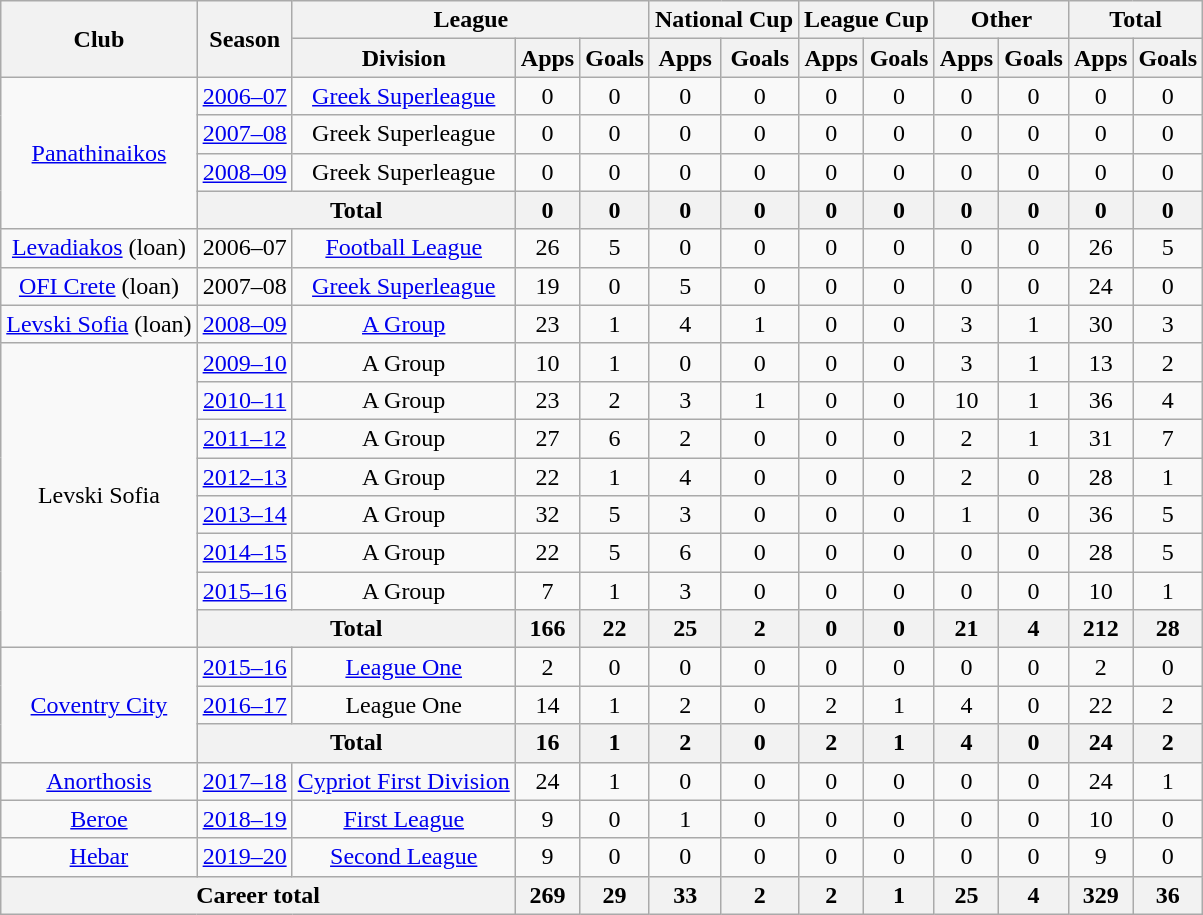<table class="wikitable" style="text-align: center;">
<tr>
<th rowspan="2">Club</th>
<th rowspan="2">Season</th>
<th colspan="3">League</th>
<th colspan="2">National Cup</th>
<th colspan="2">League Cup</th>
<th colspan="2">Other</th>
<th colspan="2">Total</th>
</tr>
<tr>
<th scope="col">Division</th>
<th scope="col">Apps</th>
<th scope="col">Goals</th>
<th scope="col">Apps</th>
<th scope="col">Goals</th>
<th scope="col">Apps</th>
<th scope="col">Goals</th>
<th scope="col">Apps</th>
<th scope="col">Goals</th>
<th scope="col">Apps</th>
<th scope="col">Goals</th>
</tr>
<tr>
<td rowspan="4"><a href='#'>Panathinaikos</a></td>
<td><a href='#'>2006–07</a></td>
<td><a href='#'>Greek Superleague</a></td>
<td>0</td>
<td>0</td>
<td>0</td>
<td>0</td>
<td>0</td>
<td>0</td>
<td>0</td>
<td>0</td>
<td>0</td>
<td>0</td>
</tr>
<tr>
<td><a href='#'>2007–08</a></td>
<td>Greek Superleague</td>
<td>0</td>
<td>0</td>
<td>0</td>
<td>0</td>
<td>0</td>
<td>0</td>
<td>0</td>
<td>0</td>
<td>0</td>
<td>0</td>
</tr>
<tr>
<td><a href='#'>2008–09</a></td>
<td>Greek Superleague</td>
<td>0</td>
<td>0</td>
<td>0</td>
<td>0</td>
<td>0</td>
<td>0</td>
<td>0</td>
<td>0</td>
<td>0</td>
<td>0</td>
</tr>
<tr>
<th colspan="2">Total</th>
<th>0</th>
<th>0</th>
<th>0</th>
<th>0</th>
<th>0</th>
<th>0</th>
<th>0</th>
<th>0</th>
<th>0</th>
<th>0</th>
</tr>
<tr>
<td><a href='#'>Levadiakos</a> (loan)</td>
<td>2006–07</td>
<td><a href='#'>Football League</a></td>
<td>26</td>
<td>5</td>
<td>0</td>
<td>0</td>
<td>0</td>
<td>0</td>
<td>0</td>
<td>0</td>
<td>26</td>
<td>5</td>
</tr>
<tr>
<td><a href='#'>OFI Crete</a> (loan)</td>
<td>2007–08</td>
<td><a href='#'>Greek Superleague</a></td>
<td>19</td>
<td>0</td>
<td>5</td>
<td>0</td>
<td>0</td>
<td>0</td>
<td>0</td>
<td>0</td>
<td>24</td>
<td>0</td>
</tr>
<tr>
<td><a href='#'>Levski Sofia</a> (loan)</td>
<td><a href='#'>2008–09</a></td>
<td><a href='#'>A Group</a></td>
<td>23</td>
<td>1</td>
<td>4</td>
<td>1</td>
<td>0</td>
<td>0</td>
<td>3</td>
<td>1</td>
<td>30</td>
<td>3</td>
</tr>
<tr>
<td rowspan="8">Levski Sofia</td>
<td><a href='#'>2009–10</a></td>
<td>A Group</td>
<td>10</td>
<td>1</td>
<td>0</td>
<td>0</td>
<td>0</td>
<td>0</td>
<td>3</td>
<td>1</td>
<td>13</td>
<td>2</td>
</tr>
<tr>
<td><a href='#'>2010–11</a></td>
<td>A Group</td>
<td>23</td>
<td>2</td>
<td>3</td>
<td>1</td>
<td>0</td>
<td>0</td>
<td>10</td>
<td>1</td>
<td>36</td>
<td>4</td>
</tr>
<tr>
<td><a href='#'>2011–12</a></td>
<td>A Group</td>
<td>27</td>
<td>6</td>
<td>2</td>
<td>0</td>
<td>0</td>
<td>0</td>
<td>2</td>
<td>1</td>
<td>31</td>
<td>7</td>
</tr>
<tr>
<td><a href='#'>2012–13</a></td>
<td>A Group</td>
<td>22</td>
<td>1</td>
<td>4</td>
<td>0</td>
<td>0</td>
<td>0</td>
<td>2</td>
<td>0</td>
<td>28</td>
<td>1</td>
</tr>
<tr>
<td><a href='#'>2013–14</a></td>
<td>A Group</td>
<td>32</td>
<td>5</td>
<td>3</td>
<td>0</td>
<td>0</td>
<td>0</td>
<td>1</td>
<td>0</td>
<td>36</td>
<td>5</td>
</tr>
<tr>
<td><a href='#'>2014–15</a></td>
<td>A Group</td>
<td>22</td>
<td>5</td>
<td>6</td>
<td>0</td>
<td>0</td>
<td>0</td>
<td>0</td>
<td>0</td>
<td>28</td>
<td>5</td>
</tr>
<tr>
<td><a href='#'>2015–16</a></td>
<td>A Group</td>
<td>7</td>
<td>1</td>
<td>3</td>
<td>0</td>
<td>0</td>
<td>0</td>
<td>0</td>
<td>0</td>
<td>10</td>
<td>1</td>
</tr>
<tr>
<th colspan="2">Total</th>
<th>166</th>
<th>22</th>
<th>25</th>
<th>2</th>
<th>0</th>
<th>0</th>
<th>21</th>
<th>4</th>
<th>212</th>
<th>28</th>
</tr>
<tr>
<td rowspan="3"><a href='#'>Coventry City</a></td>
<td><a href='#'>2015–16</a></td>
<td><a href='#'>League One</a></td>
<td>2</td>
<td>0</td>
<td>0</td>
<td>0</td>
<td>0</td>
<td>0</td>
<td>0</td>
<td>0</td>
<td>2</td>
<td>0</td>
</tr>
<tr>
<td><a href='#'>2016–17</a></td>
<td>League One</td>
<td>14</td>
<td>1</td>
<td>2</td>
<td>0</td>
<td>2</td>
<td>1</td>
<td>4</td>
<td>0</td>
<td>22</td>
<td>2</td>
</tr>
<tr>
<th colspan="2">Total</th>
<th>16</th>
<th>1</th>
<th>2</th>
<th>0</th>
<th>2</th>
<th>1</th>
<th>4</th>
<th>0</th>
<th>24</th>
<th>2</th>
</tr>
<tr>
<td><a href='#'>Anorthosis</a></td>
<td><a href='#'>2017–18</a></td>
<td><a href='#'>Cypriot First Division</a></td>
<td>24</td>
<td>1</td>
<td>0</td>
<td>0</td>
<td>0</td>
<td>0</td>
<td>0</td>
<td>0</td>
<td>24</td>
<td>1</td>
</tr>
<tr>
<td><a href='#'>Beroe</a></td>
<td><a href='#'>2018–19</a></td>
<td><a href='#'>First League</a></td>
<td>9</td>
<td>0</td>
<td>1</td>
<td>0</td>
<td>0</td>
<td>0</td>
<td>0</td>
<td>0</td>
<td>10</td>
<td>0</td>
</tr>
<tr>
<td><a href='#'>Hebar</a></td>
<td><a href='#'>2019–20</a></td>
<td><a href='#'>Second League</a></td>
<td>9</td>
<td>0</td>
<td>0</td>
<td>0</td>
<td>0</td>
<td>0</td>
<td>0</td>
<td>0</td>
<td>9</td>
<td>0</td>
</tr>
<tr>
<th colspan="3">Career total</th>
<th>269</th>
<th>29</th>
<th>33</th>
<th>2</th>
<th>2</th>
<th>1</th>
<th>25</th>
<th>4</th>
<th>329</th>
<th>36</th>
</tr>
</table>
